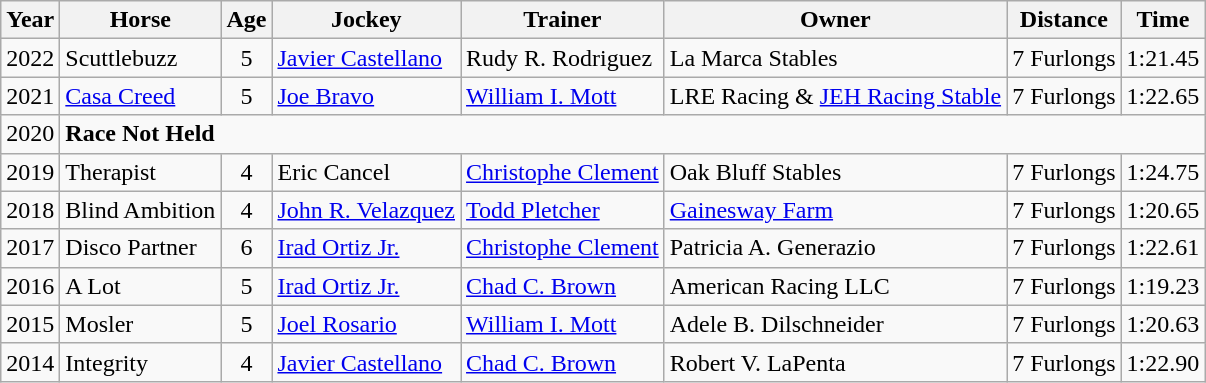<table class="wikitable">
<tr>
<th>Year</th>
<th>Horse</th>
<th>Age</th>
<th>Jockey</th>
<th>Trainer</th>
<th>Owner</th>
<th>Distance</th>
<th>Time</th>
</tr>
<tr>
<td align=center>2022</td>
<td>Scuttlebuzz</td>
<td align=center>5</td>
<td><a href='#'>Javier Castellano</a></td>
<td>Rudy R. Rodriguez</td>
<td>La Marca Stables</td>
<td align=center>7 Furlongs</td>
<td align=center>1:21.45</td>
</tr>
<tr>
<td align=center>2021</td>
<td><a href='#'>Casa Creed</a></td>
<td align=center>5</td>
<td><a href='#'>Joe Bravo</a></td>
<td><a href='#'>William I. Mott</a></td>
<td>LRE Racing & <a href='#'>JEH Racing Stable</a></td>
<td align=center>7 Furlongs</td>
<td align=center>1:22.65</td>
</tr>
<tr>
<td>2020</td>
<td colspan="7"><strong>Race Not Held</strong></td>
</tr>
<tr>
<td align=center>2019</td>
<td>Therapist</td>
<td align=center>4</td>
<td>Eric Cancel</td>
<td><a href='#'>Christophe Clement</a></td>
<td>Oak Bluff Stables</td>
<td align=center>7 Furlongs</td>
<td align=center>1:24.75</td>
</tr>
<tr>
<td align=center>2018</td>
<td>Blind Ambition</td>
<td align=center>4</td>
<td><a href='#'>John R. Velazquez</a></td>
<td><a href='#'>Todd Pletcher</a></td>
<td><a href='#'>Gainesway Farm</a></td>
<td align=center>7 Furlongs</td>
<td align=center>1:20.65</td>
</tr>
<tr>
<td align=center>2017</td>
<td>Disco Partner</td>
<td align=center>6</td>
<td><a href='#'>Irad Ortiz Jr.</a></td>
<td><a href='#'>Christophe Clement</a></td>
<td>Patricia A. Generazio</td>
<td align=center>7 Furlongs</td>
<td align=center>1:22.61</td>
</tr>
<tr>
<td align=center>2016</td>
<td>A Lot</td>
<td align=center>5</td>
<td><a href='#'>Irad Ortiz Jr.</a></td>
<td><a href='#'>Chad C. Brown</a></td>
<td>American Racing LLC</td>
<td align=center>7 Furlongs</td>
<td align=center>1:19.23</td>
</tr>
<tr>
<td align=center>2015</td>
<td>Mosler</td>
<td align=center>5</td>
<td><a href='#'>Joel Rosario</a></td>
<td><a href='#'>William I. Mott</a></td>
<td>Adele B. Dilschneider</td>
<td align=center>7 Furlongs</td>
<td align=center>1:20.63</td>
</tr>
<tr>
<td align=center>2014</td>
<td>Integrity</td>
<td align=center>4</td>
<td><a href='#'>Javier Castellano</a></td>
<td><a href='#'>Chad C. Brown</a></td>
<td>Robert V. LaPenta</td>
<td align=center>7 Furlongs</td>
<td align=center>1:22.90</td>
</tr>
</table>
